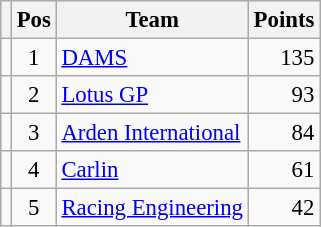<table class="wikitable" style="font-size: 95%;">
<tr>
<th></th>
<th>Pos</th>
<th>Team</th>
<th>Points</th>
</tr>
<tr>
<td align="left"></td>
<td align="center">1</td>
<td> <a href='#'>DAMS</a></td>
<td align="right">135</td>
</tr>
<tr>
<td align="left"></td>
<td align="center">2</td>
<td> <a href='#'>Lotus GP</a></td>
<td align="right">93</td>
</tr>
<tr>
<td align="left"></td>
<td align="center">3</td>
<td> <a href='#'>Arden International</a></td>
<td align="right">84</td>
</tr>
<tr>
<td align="left"></td>
<td align="center">4</td>
<td> <a href='#'>Carlin</a></td>
<td align="right">61</td>
</tr>
<tr>
<td align="left"></td>
<td align="center">5</td>
<td> <a href='#'>Racing Engineering</a></td>
<td align="right">42</td>
</tr>
</table>
